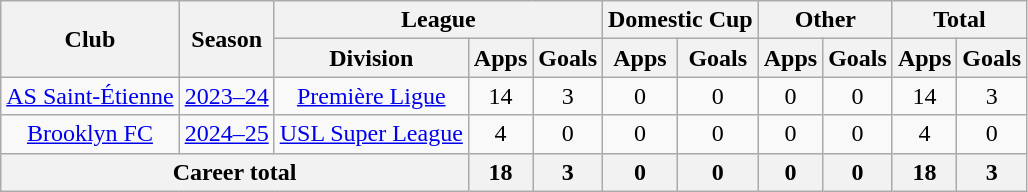<table class="wikitable" style="text-align:center">
<tr>
<th rowspan="2">Club</th>
<th rowspan="2">Season</th>
<th colspan="3">League</th>
<th colspan="2">Domestic Cup</th>
<th colspan="2">Other</th>
<th colspan="2">Total</th>
</tr>
<tr>
<th>Division</th>
<th>Apps</th>
<th>Goals</th>
<th>Apps</th>
<th>Goals</th>
<th>Apps</th>
<th>Goals</th>
<th>Apps</th>
<th>Goals</th>
</tr>
<tr>
<td><a href='#'>AS Saint-Étienne</a></td>
<td><a href='#'>2023–24</a></td>
<td><a href='#'>Première Ligue</a></td>
<td>14</td>
<td>3</td>
<td>0</td>
<td>0</td>
<td>0</td>
<td>0</td>
<td>14</td>
<td>3</td>
</tr>
<tr>
<td><a href='#'>Brooklyn FC</a></td>
<td><a href='#'>2024–25</a></td>
<td><a href='#'>USL Super League</a></td>
<td>4</td>
<td>0</td>
<td>0</td>
<td>0</td>
<td>0</td>
<td>0</td>
<td>4</td>
<td>0</td>
</tr>
<tr>
<th colspan="3">Career total</th>
<th>18</th>
<th>3</th>
<th>0</th>
<th>0</th>
<th>0</th>
<th>0</th>
<th>18</th>
<th>3</th>
</tr>
</table>
